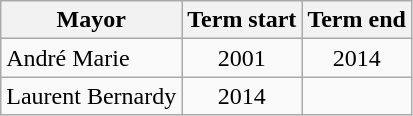<table class="wikitable">
<tr>
<th>Mayor</th>
<th>Term start</th>
<th>Term end</th>
</tr>
<tr>
<td>André Marie</td>
<td align=center>2001</td>
<td align=center>2014</td>
</tr>
<tr>
<td>Laurent Bernardy</td>
<td align=center>2014</td>
<td align=center></td>
</tr>
</table>
